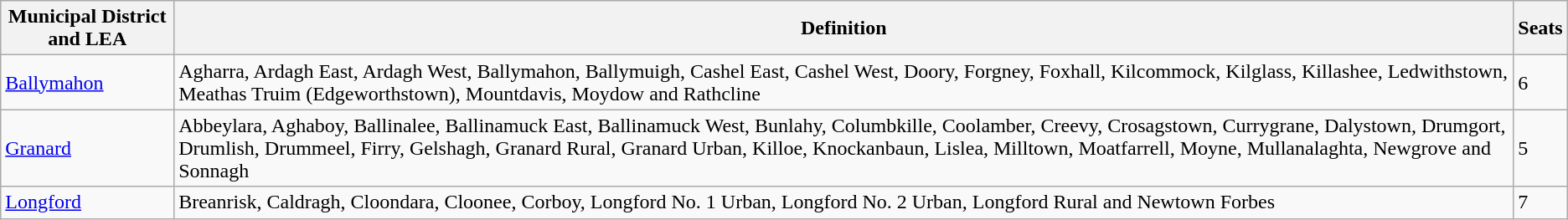<table class="wikitable">
<tr>
<th>Municipal District and LEA</th>
<th>Definition</th>
<th>Seats</th>
</tr>
<tr>
<td><a href='#'>Ballymahon</a></td>
<td>Agharra, Ardagh East, Ardagh West, Ballymahon, Ballymuigh, Cashel East, Cashel West, Doory, Forgney, Foxhall, Kilcommock, Kilglass, Killashee, Ledwithstown, Meathas Truim (Edgeworthstown), Mountdavis, Moydow and Rathcline</td>
<td>6</td>
</tr>
<tr>
<td><a href='#'>Granard</a></td>
<td>Abbeylara, Aghaboy, Ballinalee, Ballinamuck East, Ballinamuck West, Bunlahy, Columbkille, Coolamber, Creevy, Crosagstown, Currygrane, Dalystown, Drumgort, Drumlish, Drummeel, Firry, Gelshagh, Granard Rural, Granard Urban, Killoe, Knockanbaun, Lislea, Milltown, Moatfarrell, Moyne, Mullanalaghta, Newgrove and Sonnagh</td>
<td>5</td>
</tr>
<tr>
<td><a href='#'>Longford</a></td>
<td>Breanrisk, Caldragh, Cloondara, Cloonee, Corboy, Longford No. 1 Urban, Longford No. 2 Urban, Longford Rural and Newtown Forbes</td>
<td>7</td>
</tr>
</table>
